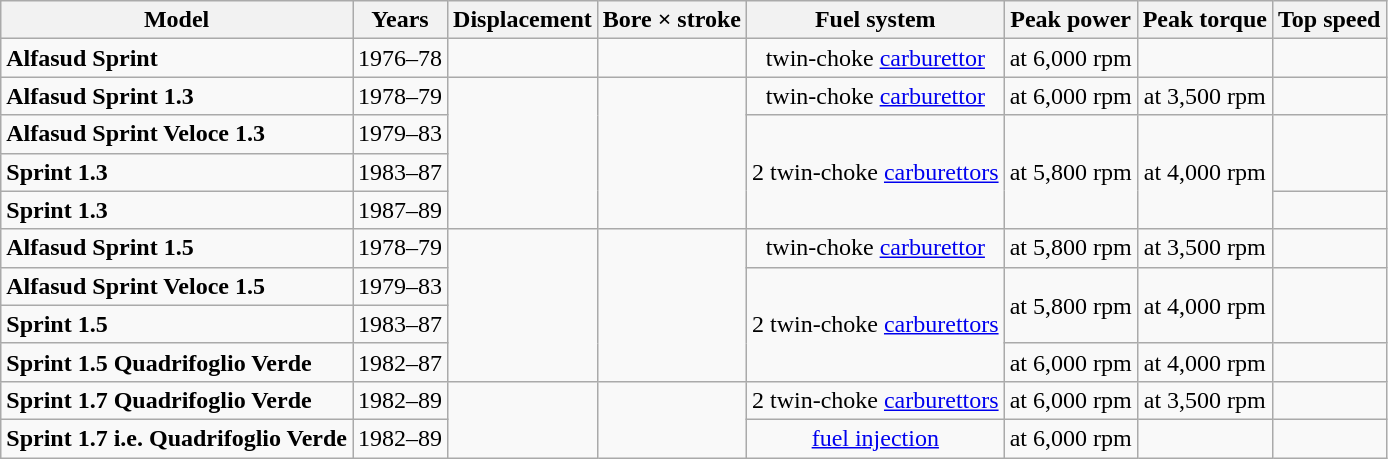<table class="wikitable" style="text-align: center;">
<tr>
<th>Model</th>
<th>Years</th>
<th>Displacement</th>
<th>Bore × stroke</th>
<th>Fuel system</th>
<th>Peak power</th>
<th>Peak torque</th>
<th>Top speed</th>
</tr>
<tr>
<td style="text-align: left"><strong>Alfasud Sprint</strong></td>
<td>1976–78</td>
<td></td>
<td></td>
<td>twin-choke <a href='#'>carburettor</a></td>
<td> at 6,000 rpm</td>
<td></td>
<td></td>
</tr>
<tr>
<td style="text-align: left"><strong>Alfasud Sprint 1.3</strong></td>
<td>1978–79</td>
<td rowspan="4"></td>
<td rowspan="4"></td>
<td>twin-choke <a href='#'>carburettor</a></td>
<td> at 6,000 rpm</td>
<td> at 3,500 rpm</td>
<td></td>
</tr>
<tr>
<td style="text-align: left"><strong>Alfasud Sprint Veloce 1.3</strong></td>
<td>1979–83</td>
<td rowspan="3">2 twin-choke <a href='#'>carburettors</a></td>
<td rowspan="3"> at 5,800 rpm</td>
<td rowspan="3"> at 4,000 rpm</td>
<td rowspan="2"></td>
</tr>
<tr>
<td style="text-align: left"><strong>Sprint 1.3</strong></td>
<td>1983–87</td>
</tr>
<tr>
<td style="text-align:left"><strong>Sprint 1.3</strong></td>
<td>1987–89</td>
<td></td>
</tr>
<tr>
<td style="text-align:left"><strong>Alfasud Sprint 1.5</strong></td>
<td>1978–79</td>
<td rowspan="4"></td>
<td rowspan="4"></td>
<td>twin-choke <a href='#'>carburettor</a></td>
<td> at 5,800 rpm</td>
<td> at 3,500 rpm</td>
<td></td>
</tr>
<tr>
<td style="text-align: left"><strong>Alfasud Sprint Veloce 1.5</strong></td>
<td>1979–83</td>
<td rowspan="3">2 twin-choke <a href='#'>carburettors</a></td>
<td rowspan="2"> at 5,800 rpm</td>
<td rowspan="2"> at 4,000 rpm</td>
<td rowspan="2"></td>
</tr>
<tr>
<td style="text-align: left"><strong>Sprint 1.5</strong></td>
<td>1983–87</td>
</tr>
<tr>
<td style="text-align: left"><strong>Sprint 1.5 Quadrifoglio Verde</strong></td>
<td>1982–87</td>
<td> at 6,000 rpm</td>
<td> at 4,000 rpm</td>
<td></td>
</tr>
<tr>
<td style="text-align: left"><strong>Sprint 1.7 Quadrifoglio Verde</strong></td>
<td>1982–89</td>
<td rowspan="2"></td>
<td rowspan="2"></td>
<td>2 twin-choke <a href='#'>carburettors</a></td>
<td> at 6,000 rpm</td>
<td> at 3,500 rpm</td>
<td></td>
</tr>
<tr>
<td style="text-align: left"><strong>Sprint 1.7 i.e. Quadrifoglio Verde</strong></td>
<td>1982–89</td>
<td><a href='#'>fuel injection</a></td>
<td> at 6,000 rpm</td>
<td></td>
<td></td>
</tr>
</table>
